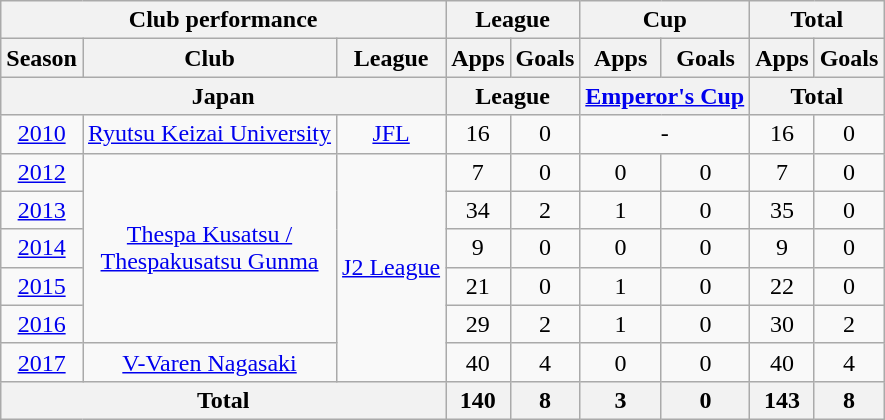<table class="wikitable" style="text-align:center;">
<tr>
<th colspan=3>Club performance</th>
<th colspan=2>League</th>
<th colspan=2>Cup</th>
<th colspan=2>Total</th>
</tr>
<tr>
<th>Season</th>
<th>Club</th>
<th>League</th>
<th>Apps</th>
<th>Goals</th>
<th>Apps</th>
<th>Goals</th>
<th>Apps</th>
<th>Goals</th>
</tr>
<tr>
<th colspan=3>Japan</th>
<th colspan=2>League</th>
<th colspan=2><a href='#'>Emperor's Cup</a></th>
<th colspan=2>Total</th>
</tr>
<tr>
<td><a href='#'>2010</a></td>
<td><a href='#'>Ryutsu Keizai University</a></td>
<td><a href='#'>JFL</a></td>
<td>16</td>
<td>0</td>
<td colspan="2">-</td>
<td>16</td>
<td>0</td>
</tr>
<tr>
<td><a href='#'>2012</a></td>
<td rowspan="5"><a href='#'>Thespa Kusatsu / <br>Thespakusatsu Gunma</a></td>
<td rowspan="6"><a href='#'>J2 League</a></td>
<td>7</td>
<td>0</td>
<td>0</td>
<td>0</td>
<td>7</td>
<td>0</td>
</tr>
<tr>
<td><a href='#'>2013</a></td>
<td>34</td>
<td>2</td>
<td>1</td>
<td>0</td>
<td>35</td>
<td>0</td>
</tr>
<tr>
<td><a href='#'>2014</a></td>
<td>9</td>
<td>0</td>
<td>0</td>
<td>0</td>
<td>9</td>
<td>0</td>
</tr>
<tr>
<td><a href='#'>2015</a></td>
<td>21</td>
<td>0</td>
<td>1</td>
<td>0</td>
<td>22</td>
<td>0</td>
</tr>
<tr>
<td><a href='#'>2016</a></td>
<td>29</td>
<td>2</td>
<td>1</td>
<td>0</td>
<td>30</td>
<td>2</td>
</tr>
<tr>
<td><a href='#'>2017</a></td>
<td rowspan="1"><a href='#'>V-Varen Nagasaki</a></td>
<td>40</td>
<td>4</td>
<td>0</td>
<td>0</td>
<td>40</td>
<td>4</td>
</tr>
<tr>
<th colspan=3>Total</th>
<th>140</th>
<th>8</th>
<th>3</th>
<th>0</th>
<th>143</th>
<th>8</th>
</tr>
</table>
